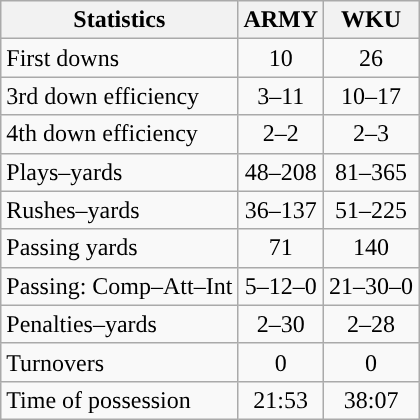<table class="wikitable">
<tr>
<th>Statistics</th>
<th>ARMY</th>
<th>WKU</th>
</tr>
<tr>
<td>First downs</td>
<td align=center>10</td>
<td align=center>26</td>
</tr>
<tr>
<td>3rd down efficiency</td>
<td align=center>3–11</td>
<td align=center>10–17</td>
</tr>
<tr>
<td>4th down efficiency</td>
<td align=center>2–2</td>
<td align=center>2–3</td>
</tr>
<tr>
<td>Plays–yards</td>
<td align=center>48–208</td>
<td align=center>81–365</td>
</tr>
<tr>
<td>Rushes–yards</td>
<td align=center>36–137</td>
<td align=center>51–225</td>
</tr>
<tr>
<td>Passing yards</td>
<td align=center>71</td>
<td align=center>140</td>
</tr>
<tr>
<td>Passing: Comp–Att–Int</td>
<td align=center>5–12–0</td>
<td align=center>21–30–0</td>
</tr>
<tr>
<td>Penalties–yards</td>
<td align=center>2–30</td>
<td align=center>2–28</td>
</tr>
<tr>
<td>Turnovers</td>
<td align=center>0</td>
<td align=center>0</td>
</tr>
<tr>
<td>Time of possession</td>
<td align=center>21:53</td>
<td align=center>38:07</td>
</tr>
</table>
